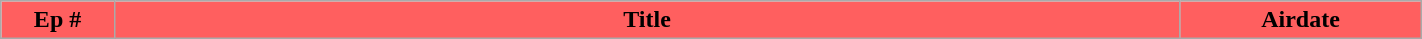<table class=wikitable plainrowheaders width=75% style=background:#FFFFFF;"\>
<tr>
<th style=background:#FF5F5F width=8%><span>Ep #</span></th>
<th style=background:#FF5F5F><span>Title</span></th>
<th style=background:#FF5F5F width=17%><span>Airdate</span><br></th>
</tr>
</table>
